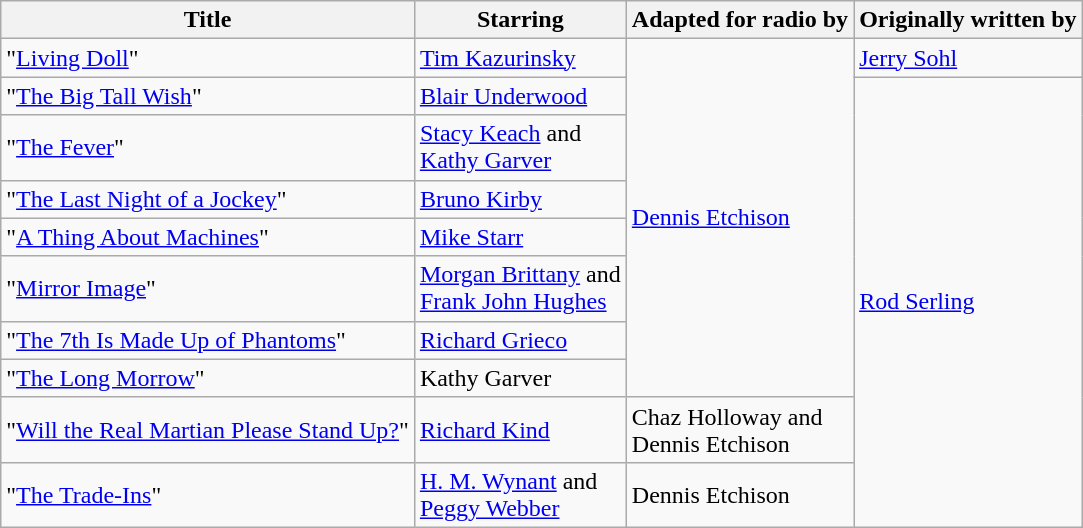<table class="wikitable">
<tr>
<th>Title</th>
<th>Starring</th>
<th>Adapted for radio by</th>
<th>Originally written by</th>
</tr>
<tr>
<td>"<a href='#'>Living Doll</a>"</td>
<td><a href='#'>Tim Kazurinsky</a></td>
<td rowspan="8"><a href='#'>Dennis Etchison</a></td>
<td><a href='#'>Jerry Sohl</a></td>
</tr>
<tr>
<td>"<a href='#'>The Big Tall Wish</a>"</td>
<td><a href='#'>Blair Underwood</a></td>
<td rowspan="9"><a href='#'>Rod Serling</a></td>
</tr>
<tr>
<td>"<a href='#'>The Fever</a>"</td>
<td><a href='#'>Stacy Keach</a> and<br><a href='#'>Kathy Garver</a></td>
</tr>
<tr>
<td>"<a href='#'>The Last Night of a Jockey</a>"</td>
<td><a href='#'>Bruno Kirby</a></td>
</tr>
<tr>
<td>"<a href='#'>A Thing About Machines</a>"</td>
<td><a href='#'>Mike Starr</a></td>
</tr>
<tr>
<td>"<a href='#'>Mirror Image</a>"</td>
<td><a href='#'>Morgan Brittany</a> and<br><a href='#'>Frank John Hughes</a></td>
</tr>
<tr>
<td>"<a href='#'>The 7th Is Made Up of Phantoms</a>"</td>
<td><a href='#'>Richard Grieco</a></td>
</tr>
<tr>
<td>"<a href='#'>The Long Morrow</a>"</td>
<td>Kathy Garver</td>
</tr>
<tr>
<td>"<a href='#'>Will the Real Martian Please Stand Up?</a>"</td>
<td><a href='#'>Richard Kind</a></td>
<td>Chaz Holloway and<br>Dennis Etchison</td>
</tr>
<tr>
<td>"<a href='#'>The Trade-Ins</a>"</td>
<td><a href='#'>H. M. Wynant</a> and<br><a href='#'>Peggy Webber</a></td>
<td>Dennis Etchison</td>
</tr>
</table>
